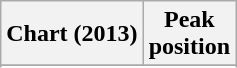<table class="wikitable">
<tr>
<th>Chart (2013)</th>
<th>Peak<br>position</th>
</tr>
<tr>
</tr>
<tr>
</tr>
</table>
